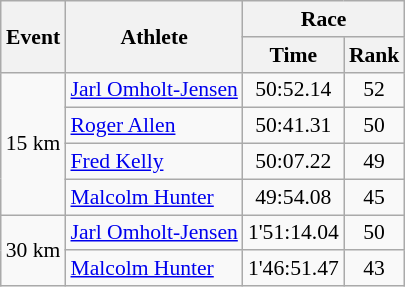<table class="wikitable" border="1" style="font-size:90%">
<tr>
<th rowspan=2>Event</th>
<th rowspan=2>Athlete</th>
<th colspan=2>Race</th>
</tr>
<tr>
<th>Time</th>
<th>Rank</th>
</tr>
<tr>
<td rowspan=4>15 km</td>
<td><a href='#'>Jarl Omholt-Jensen</a></td>
<td align=center>50:52.14</td>
<td align=center>52</td>
</tr>
<tr>
<td><a href='#'>Roger Allen</a></td>
<td align=center>50:41.31</td>
<td align=center>50</td>
</tr>
<tr>
<td><a href='#'>Fred Kelly</a></td>
<td align=center>50:07.22</td>
<td align=center>49</td>
</tr>
<tr>
<td><a href='#'>Malcolm Hunter</a></td>
<td align=center>49:54.08</td>
<td align=center>45</td>
</tr>
<tr>
<td rowspan=2>30 km</td>
<td><a href='#'>Jarl Omholt-Jensen</a></td>
<td align=center>1'51:14.04</td>
<td align=center>50</td>
</tr>
<tr>
<td><a href='#'>Malcolm Hunter</a></td>
<td align=center>1'46:51.47</td>
<td align=center>43</td>
</tr>
</table>
